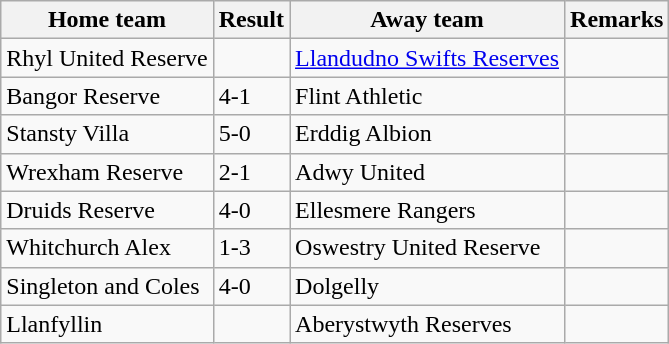<table class="wikitable">
<tr>
<th>Home team</th>
<th>Result</th>
<th>Away team</th>
<th>Remarks</th>
</tr>
<tr>
<td>Rhyl United Reserve</td>
<td></td>
<td><a href='#'>Llandudno Swifts Reserves</a></td>
<td></td>
</tr>
<tr>
<td>Bangor Reserve</td>
<td>4-1</td>
<td>Flint Athletic</td>
<td></td>
</tr>
<tr>
<td>Stansty Villa</td>
<td>5-0</td>
<td>Erddig Albion</td>
<td></td>
</tr>
<tr>
<td>Wrexham Reserve</td>
<td>2-1</td>
<td>Adwy United</td>
<td></td>
</tr>
<tr>
<td>Druids Reserve</td>
<td>4-0</td>
<td> Ellesmere Rangers</td>
<td></td>
</tr>
<tr>
<td> Whitchurch Alex</td>
<td>1-3</td>
<td> Oswestry United Reserve</td>
<td></td>
</tr>
<tr>
<td> Singleton and Coles</td>
<td>4-0</td>
<td>Dolgelly</td>
<td></td>
</tr>
<tr>
<td>Llanfyllin</td>
<td></td>
<td>Aberystwyth Reserves</td>
<td></td>
</tr>
</table>
